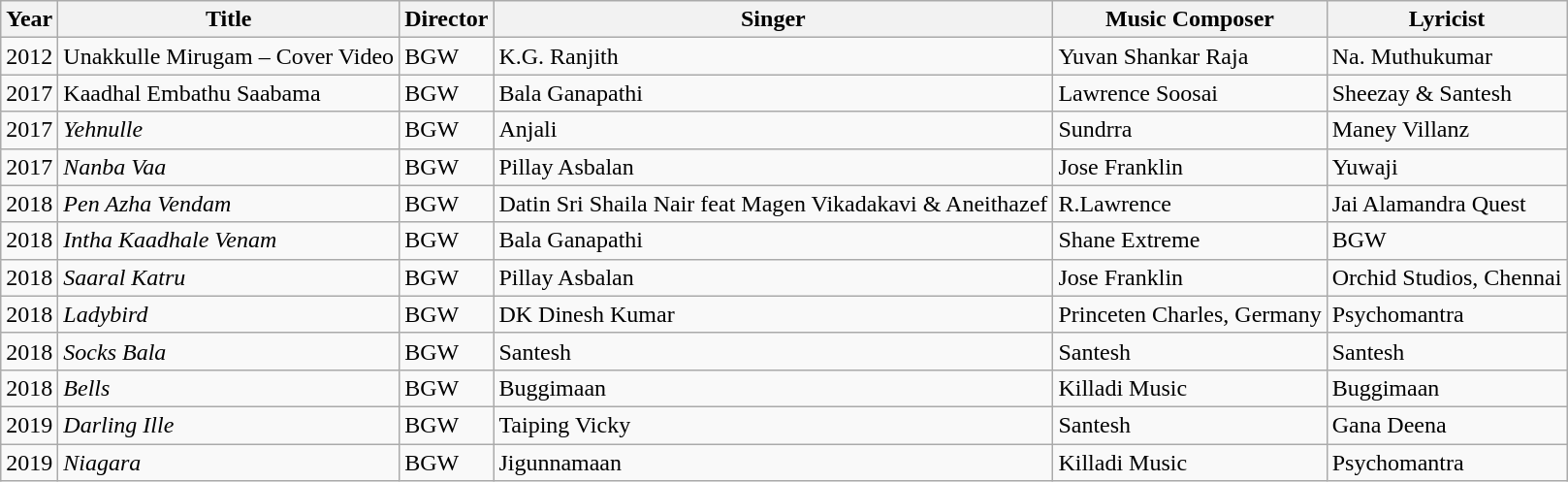<table class="wikitable">
<tr>
<th>Year</th>
<th>Title</th>
<th>Director</th>
<th>Singer</th>
<th>Music Composer</th>
<th>Lyricist</th>
</tr>
<tr>
<td>2012</td>
<td>Unakkulle Mirugam – Cover Video</td>
<td>BGW</td>
<td>K.G. Ranjith</td>
<td>Yuvan Shankar Raja</td>
<td>Na. Muthukumar</td>
</tr>
<tr>
<td>2017</td>
<td>Kaadhal Embathu Saabama</td>
<td>BGW</td>
<td>Bala Ganapathi</td>
<td>Lawrence Soosai</td>
<td>Sheezay & Santesh</td>
</tr>
<tr>
<td>2017</td>
<td><em>Yehnulle</em></td>
<td>BGW</td>
<td>Anjali</td>
<td>Sundrra</td>
<td>Maney Villanz</td>
</tr>
<tr>
<td>2017</td>
<td><em>Nanba Vaa</em></td>
<td>BGW</td>
<td>Pillay Asbalan</td>
<td>Jose Franklin</td>
<td>Yuwaji</td>
</tr>
<tr>
<td>2018</td>
<td><em>Pen Azha Vendam</em></td>
<td>BGW</td>
<td>Datin Sri Shaila Nair feat Magen Vikadakavi & Aneithazef</td>
<td>R.Lawrence</td>
<td>Jai Alamandra Quest</td>
</tr>
<tr>
<td>2018</td>
<td><em>Intha Kaadhale Venam</em></td>
<td>BGW</td>
<td>Bala Ganapathi</td>
<td>Shane Extreme</td>
<td>BGW</td>
</tr>
<tr>
<td>2018</td>
<td><em>Saaral Katru</em></td>
<td>BGW</td>
<td>Pillay Asbalan</td>
<td>Jose Franklin</td>
<td>Orchid Studios, Chennai</td>
</tr>
<tr>
<td>2018</td>
<td><em>Ladybird</em></td>
<td>BGW</td>
<td>DK Dinesh Kumar</td>
<td>Princeten Charles, Germany</td>
<td>Psychomantra</td>
</tr>
<tr>
<td>2018</td>
<td><em>Socks Bala</em></td>
<td>BGW</td>
<td>Santesh</td>
<td>Santesh</td>
<td>Santesh</td>
</tr>
<tr>
<td>2018</td>
<td><em>Bells</em></td>
<td>BGW</td>
<td>Buggimaan</td>
<td>Killadi Music</td>
<td>Buggimaan</td>
</tr>
<tr>
<td>2019</td>
<td><em>Darling Ille</em></td>
<td>BGW</td>
<td>Taiping Vicky</td>
<td>Santesh</td>
<td>Gana Deena</td>
</tr>
<tr>
<td>2019</td>
<td><em>Niagara</em></td>
<td>BGW</td>
<td>Jigunnamaan</td>
<td>Killadi Music</td>
<td>Psychomantra</td>
</tr>
</table>
